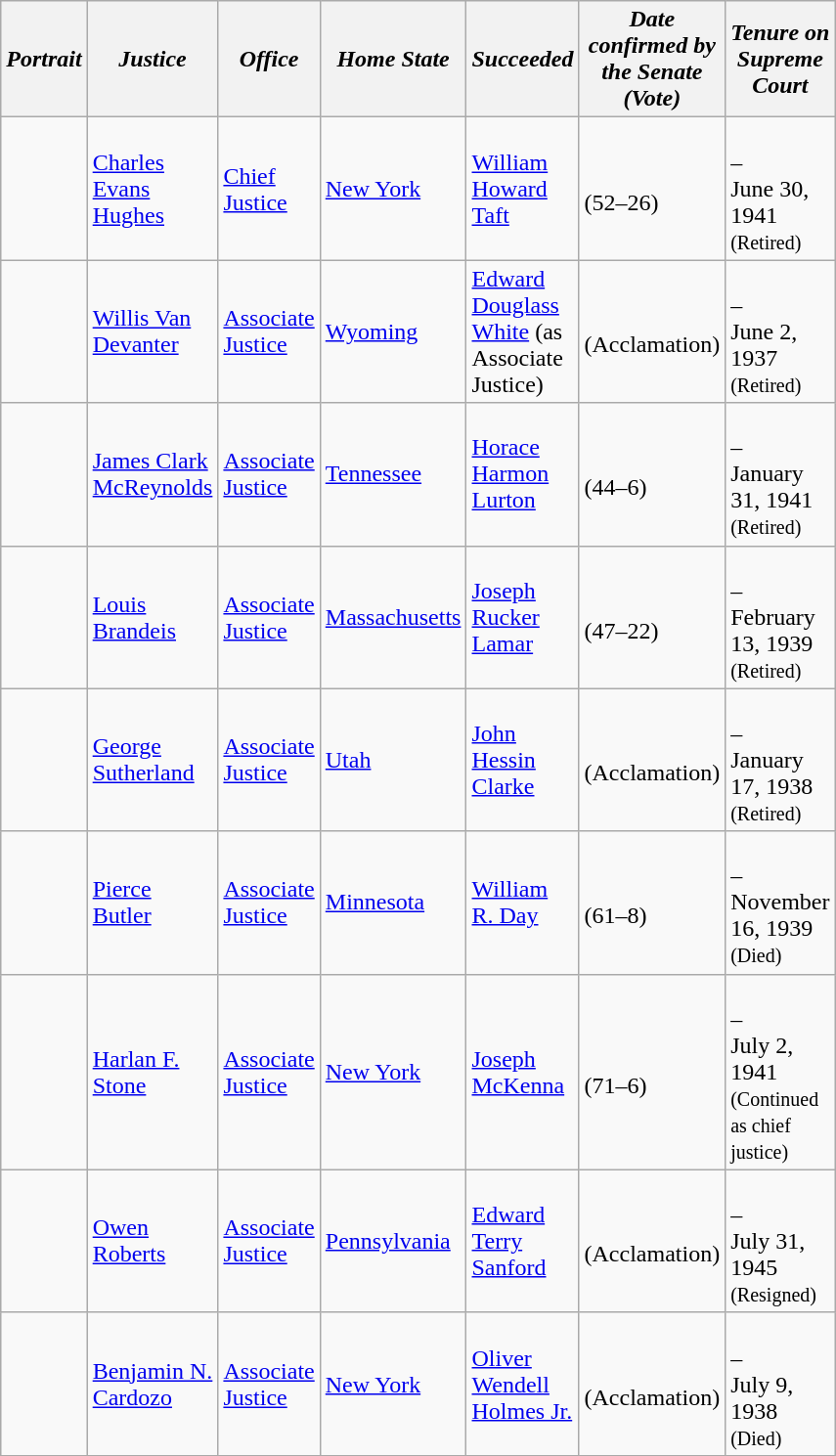<table class="wikitable sortable">
<tr>
<th scope="col" style="width: 10px;"><em>Portrait</em></th>
<th scope="col" style="width: 10px;"><em>Justice</em></th>
<th scope="col" style="width: 10px;"><em>Office</em></th>
<th scope="col" style="width: 10px;"><em>Home State</em></th>
<th scope="col" style="width: 10px;"><em>Succeeded</em></th>
<th scope="col" style="width: 10px;"><em>Date confirmed by the Senate<br>(Vote)</em></th>
<th scope="col" style="width: 10px;"><em>Tenure on Supreme Court</em></th>
</tr>
<tr>
<td></td>
<td><a href='#'>Charles Evans Hughes</a></td>
<td><a href='#'>Chief Justice</a></td>
<td><a href='#'>New York</a></td>
<td><a href='#'>William Howard Taft</a></td>
<td><br>(52–26)</td>
<td><br>–<br>June 30, 1941<br><small>(Retired)</small></td>
</tr>
<tr>
<td></td>
<td><a href='#'>Willis Van Devanter</a></td>
<td><a href='#'>Associate Justice</a></td>
<td><a href='#'>Wyoming</a></td>
<td><a href='#'>Edward Douglass White</a> (as Associate Justice)</td>
<td><br>(Acclamation)</td>
<td><br>–<br>June 2, 1937<br><small>(Retired)</small></td>
</tr>
<tr>
<td></td>
<td><a href='#'>James Clark McReynolds</a></td>
<td><a href='#'>Associate Justice</a></td>
<td><a href='#'>Tennessee</a></td>
<td><a href='#'>Horace Harmon Lurton</a></td>
<td><br>(44–6)</td>
<td><br>–<br>January 31, 1941<br><small>(Retired)</small></td>
</tr>
<tr>
<td></td>
<td><a href='#'>Louis Brandeis</a></td>
<td><a href='#'>Associate Justice</a></td>
<td><a href='#'>Massachusetts</a></td>
<td><a href='#'>Joseph Rucker Lamar</a></td>
<td><br>(47–22)</td>
<td><br>–<br>February 13, 1939<br><small>(Retired)</small></td>
</tr>
<tr>
<td></td>
<td><a href='#'>George Sutherland</a></td>
<td><a href='#'>Associate Justice</a></td>
<td><a href='#'>Utah</a></td>
<td><a href='#'>John Hessin Clarke</a></td>
<td><br>(Acclamation)</td>
<td><br>–<br>January 17, 1938<br><small>(Retired)</small></td>
</tr>
<tr>
<td></td>
<td><a href='#'>Pierce Butler</a></td>
<td><a href='#'>Associate Justice</a></td>
<td><a href='#'>Minnesota</a></td>
<td><a href='#'>William R. Day</a></td>
<td><br>(61–8)</td>
<td><br>–<br>November 16, 1939<br><small>(Died)</small></td>
</tr>
<tr>
<td></td>
<td><a href='#'>Harlan F. Stone</a></td>
<td><a href='#'>Associate Justice</a></td>
<td><a href='#'>New York</a></td>
<td><a href='#'>Joseph McKenna</a></td>
<td><br>(71–6)</td>
<td><br>–<br>July 2, 1941<br><small>(Continued as chief justice)</small></td>
</tr>
<tr>
<td></td>
<td><a href='#'>Owen Roberts</a></td>
<td><a href='#'>Associate Justice</a></td>
<td><a href='#'>Pennsylvania</a></td>
<td><a href='#'>Edward Terry Sanford</a></td>
<td><br>(Acclamation)</td>
<td><br>–<br>July 31, 1945<br><small>(Resigned)</small></td>
</tr>
<tr>
<td></td>
<td><a href='#'>Benjamin N. Cardozo</a></td>
<td><a href='#'>Associate Justice</a></td>
<td><a href='#'>New York</a></td>
<td><a href='#'>Oliver Wendell Holmes Jr.</a></td>
<td><br>(Acclamation)</td>
<td><br>–<br>July 9, 1938<br><small>(Died)</small></td>
</tr>
<tr>
</tr>
</table>
